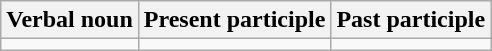<table class="wikitable">
<tr>
<th>Verbal noun</th>
<th>Present participle</th>
<th>Past participle</th>
</tr>
<tr>
<td></td>
<td></td>
<td></td>
</tr>
</table>
